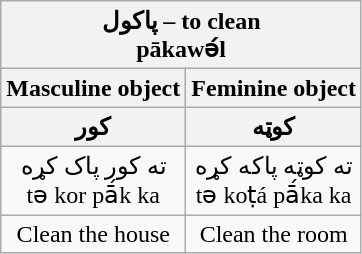<table class="wikitable" style="text-align: center">
<tr>
<th colspan="2">پاکول – to clean<br>pākawә́l</th>
</tr>
<tr>
<th>Masculine object</th>
<th>Feminine object</th>
</tr>
<tr>
<th>کور</th>
<th>کوټه</th>
</tr>
<tr>
<td>ته کور پاک کړه<br>tә kor pā́k ka</td>
<td>ته کوټه پاکه کړه<br>tә koṭá pā́ka ka</td>
</tr>
<tr>
<td>Clean the house</td>
<td>Clean the room</td>
</tr>
</table>
